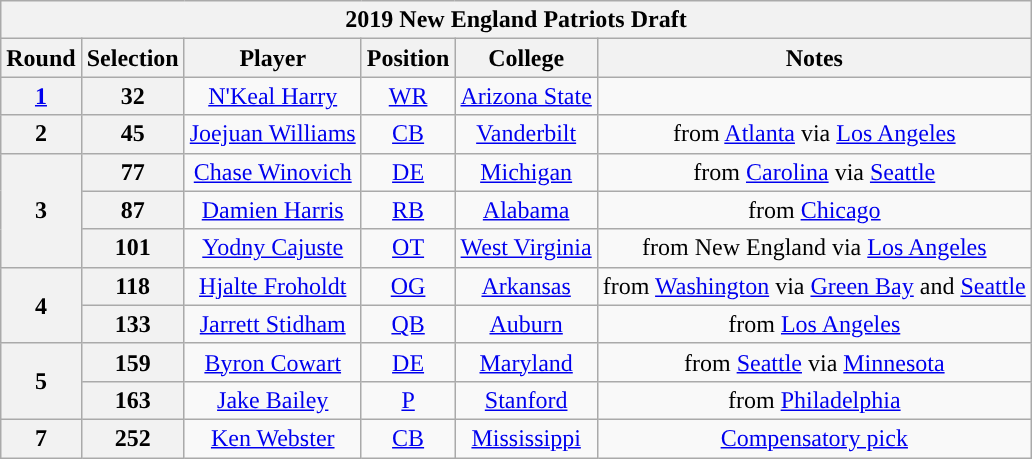<table class="wikitable" style="text-align:center">
<tr>
<th colspan=6>2019 New England Patriots Draft</th>
</tr>
<tr>
<th>Round</th>
<th>Selection</th>
<th>Player</th>
<th>Position</th>
<th>College</th>
<th>Notes</th>
</tr>
<tr>
<th><a href='#'>1</a></th>
<th>32</th>
<td><a href='#'>N'Keal Harry</a></td>
<td><a href='#'>WR</a></td>
<td><a href='#'>Arizona State</a></td>
<td></td>
</tr>
<tr>
<th>2</th>
<th>45</th>
<td><a href='#'>Joejuan Williams</a></td>
<td><a href='#'>CB</a></td>
<td><a href='#'>Vanderbilt</a></td>
<td>from <a href='#'>Atlanta</a> via <a href='#'>Los Angeles</a></td>
</tr>
<tr>
<th rowspan="3">3</th>
<th>77</th>
<td><a href='#'>Chase Winovich</a></td>
<td><a href='#'>DE</a></td>
<td><a href='#'>Michigan</a></td>
<td>from <a href='#'>Carolina</a> via <a href='#'>Seattle</a></td>
</tr>
<tr>
<th>87</th>
<td><a href='#'>Damien Harris</a></td>
<td><a href='#'>RB</a></td>
<td><a href='#'>Alabama</a></td>
<td>from <a href='#'>Chicago</a></td>
</tr>
<tr>
<th>101</th>
<td><a href='#'>Yodny Cajuste</a></td>
<td><a href='#'>OT</a></td>
<td><a href='#'>West Virginia</a></td>
<td>from New England via <a href='#'>Los Angeles</a></td>
</tr>
<tr>
<th rowspan="2">4</th>
<th>118</th>
<td><a href='#'>Hjalte Froholdt</a></td>
<td><a href='#'>OG</a></td>
<td><a href='#'>Arkansas</a></td>
<td>from <a href='#'>Washington</a> via <a href='#'>Green Bay</a> and <a href='#'>Seattle</a></td>
</tr>
<tr>
<th>133</th>
<td><a href='#'>Jarrett Stidham</a></td>
<td><a href='#'>QB</a></td>
<td><a href='#'>Auburn</a></td>
<td>from <a href='#'>Los Angeles</a></td>
</tr>
<tr>
<th rowspan="2">5</th>
<th>159</th>
<td><a href='#'>Byron Cowart</a></td>
<td><a href='#'>DE</a></td>
<td><a href='#'>Maryland</a></td>
<td>from <a href='#'>Seattle</a> via <a href='#'>Minnesota</a></td>
</tr>
<tr>
<th>163</th>
<td><a href='#'>Jake Bailey</a></td>
<td><a href='#'>P</a></td>
<td><a href='#'>Stanford</a></td>
<td>from <a href='#'>Philadelphia</a></td>
</tr>
<tr>
<th>7</th>
<th>252</th>
<td><a href='#'>Ken Webster</a></td>
<td><a href='#'>CB</a></td>
<td><a href='#'>Mississippi</a></td>
<td><a href='#'>Compensatory pick</a></td>
</tr>
</table>
